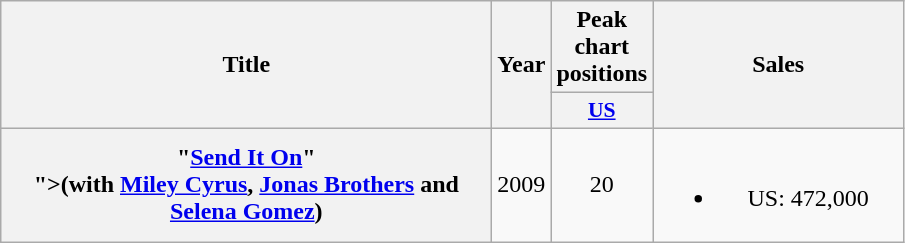<table class="wikitable plainrowheaders" style="text-align:center;">
<tr>
<th scope="col" rowspan="2" style="width:20em;">Title</th>
<th scope="col" rowspan="2" style="width:1em;">Year</th>
<th scope="col" colspan="1">Peak chart positions</th>
<th scope="col" rowspan="2" style="width:10em;">Sales</th>
</tr>
<tr>
<th scope="col" style="width:2.5em;font-size:90%;"><a href='#'>US</a><br></th>
</tr>
<tr>
<th scope="row">"<a href='#'>Send It On</a>"<br><span>">(with <a href='#'>Miley Cyrus</a>, <a href='#'>Jonas Brothers</a> and <a href='#'>Selena Gomez</a>)</span></th>
<td>2009</td>
<td>20</td>
<td><br><ul><li>US: 472,000</li></ul></td>
</tr>
</table>
